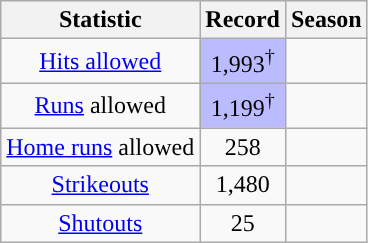<table class="wikitable sortable" style="text-align:center">
<tr>
<th>Statistic</th>
<th class="unsortable">Record</th>
<th>Season</th>
</tr>
<tr>
<td><a href='#'>Hits allowed</a></td>
<td bgcolor="#bbbbff">1,993<sup>†</sup></td>
<td></td>
</tr>
<tr>
<td><a href='#'>Runs</a> allowed</td>
<td bgcolor="#bbbbff">1,199<sup>†</sup></td>
<td></td>
</tr>
<tr>
<td><a href='#'>Home runs</a> allowed</td>
<td>258</td>
<td></td>
</tr>
<tr>
<td><a href='#'>Strikeouts</a></td>
<td>1,480</td>
<td></td>
</tr>
<tr>
<td><a href='#'>Shutouts</a></td>
<td>25</td>
<td></td>
</tr>
</table>
